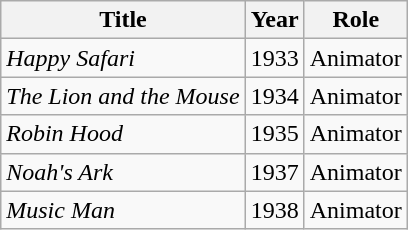<table class="wikitable">
<tr>
<th>Title</th>
<th>Year</th>
<th>Role</th>
</tr>
<tr>
<td><em>Happy Safari</em></td>
<td>1933</td>
<td>Animator</td>
</tr>
<tr>
<td><em>The Lion and the Mouse</em></td>
<td>1934</td>
<td>Animator</td>
</tr>
<tr>
<td><em>Robin Hood</em></td>
<td>1935</td>
<td>Animator</td>
</tr>
<tr>
<td><em>Noah's Ark</em></td>
<td>1937</td>
<td>Animator</td>
</tr>
<tr>
<td><em>Music Man</em></td>
<td>1938</td>
<td>Animator</td>
</tr>
</table>
